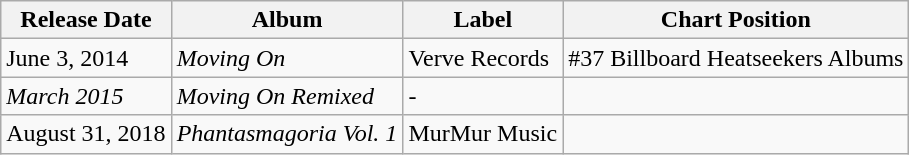<table class="wikitable">
<tr>
<th>Release Date</th>
<th>Album</th>
<th>Label</th>
<th>Chart Position</th>
</tr>
<tr>
<td>June 3, 2014</td>
<td><em>Moving On</em></td>
<td>Verve Records</td>
<td>#37 Billboard Heatseekers Albums</td>
</tr>
<tr>
<td><em>March 2015</em></td>
<td><em>Moving On Remixed</em></td>
<td>-</td>
<td></td>
</tr>
<tr>
<td>August 31, 2018</td>
<td><em>Phantasmagoria Vol. 1</em></td>
<td>MurMur Music</td>
<td></td>
</tr>
</table>
